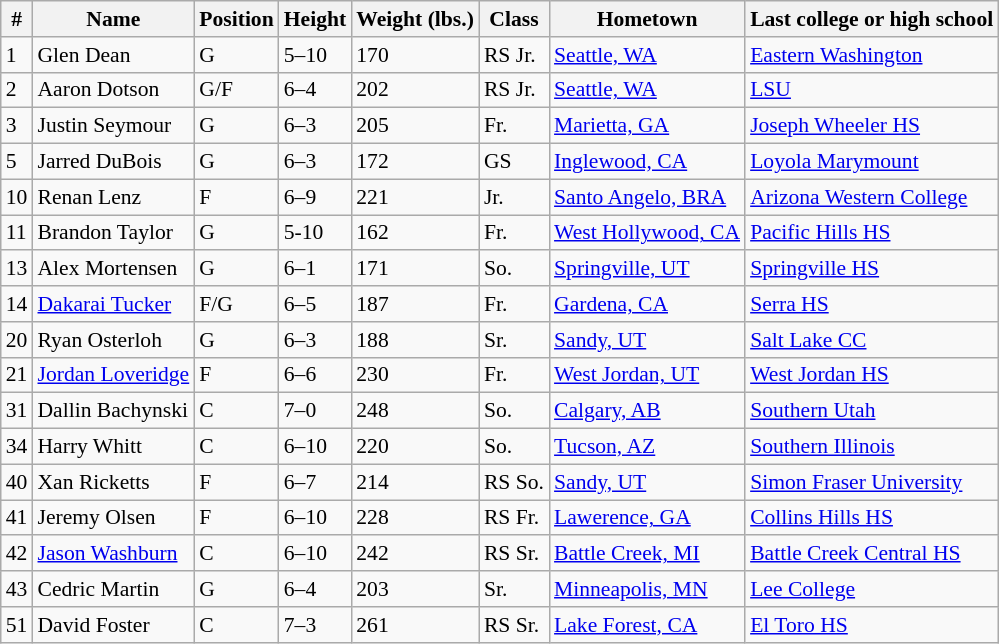<table class="wikitable" style="font-size: 90%">
<tr>
<th>#</th>
<th>Name</th>
<th>Position</th>
<th>Height</th>
<th>Weight (lbs.)</th>
<th>Class</th>
<th>Hometown</th>
<th>Last college or high school</th>
</tr>
<tr>
<td>1</td>
<td>Glen Dean</td>
<td>G</td>
<td>5–10</td>
<td>170</td>
<td>RS Jr.</td>
<td><a href='#'>Seattle, WA</a></td>
<td><a href='#'>Eastern Washington</a></td>
</tr>
<tr>
<td>2</td>
<td>Aaron Dotson</td>
<td>G/F</td>
<td>6–4</td>
<td>202</td>
<td>RS Jr.</td>
<td><a href='#'>Seattle, WA</a></td>
<td><a href='#'>LSU</a></td>
</tr>
<tr>
<td>3</td>
<td>Justin Seymour</td>
<td>G</td>
<td>6–3</td>
<td>205</td>
<td>Fr.</td>
<td><a href='#'>Marietta, GA</a></td>
<td><a href='#'>Joseph Wheeler HS</a></td>
</tr>
<tr>
<td>5</td>
<td>Jarred DuBois</td>
<td>G</td>
<td>6–3</td>
<td>172</td>
<td>GS</td>
<td><a href='#'>Inglewood, CA</a></td>
<td><a href='#'>Loyola Marymount</a></td>
</tr>
<tr>
<td>10</td>
<td>Renan Lenz</td>
<td>F</td>
<td>6–9</td>
<td>221</td>
<td>Jr.</td>
<td><a href='#'>Santo Angelo, BRA</a></td>
<td><a href='#'>Arizona Western College</a></td>
</tr>
<tr>
<td>11</td>
<td>Brandon Taylor</td>
<td>G</td>
<td>5-10</td>
<td>162</td>
<td>Fr.</td>
<td><a href='#'>West Hollywood, CA</a></td>
<td><a href='#'>Pacific Hills HS</a></td>
</tr>
<tr>
<td>13</td>
<td>Alex Mortensen</td>
<td>G</td>
<td>6–1</td>
<td>171</td>
<td>So.</td>
<td><a href='#'>Springville, UT</a></td>
<td><a href='#'>Springville HS</a></td>
</tr>
<tr>
<td>14</td>
<td><a href='#'>Dakarai Tucker</a></td>
<td>F/G</td>
<td>6–5</td>
<td>187</td>
<td>Fr.</td>
<td><a href='#'>Gardena, CA</a></td>
<td><a href='#'>Serra HS</a></td>
</tr>
<tr>
<td>20</td>
<td>Ryan Osterloh</td>
<td>G</td>
<td>6–3</td>
<td>188</td>
<td>Sr.</td>
<td><a href='#'>Sandy, UT</a></td>
<td><a href='#'>Salt Lake CC</a></td>
</tr>
<tr>
<td>21</td>
<td><a href='#'>Jordan Loveridge</a></td>
<td>F</td>
<td>6–6</td>
<td>230</td>
<td>Fr.</td>
<td><a href='#'>West Jordan, UT</a></td>
<td><a href='#'>West Jordan HS</a></td>
</tr>
<tr>
<td>31</td>
<td>Dallin Bachynski</td>
<td>C</td>
<td>7–0</td>
<td>248</td>
<td>So.</td>
<td><a href='#'>Calgary, AB</a></td>
<td><a href='#'>Southern Utah</a></td>
</tr>
<tr>
<td>34</td>
<td>Harry Whitt</td>
<td>C</td>
<td>6–10</td>
<td>220</td>
<td>So.</td>
<td><a href='#'>Tucson, AZ</a></td>
<td><a href='#'>Southern Illinois</a></td>
</tr>
<tr>
<td>40</td>
<td>Xan Ricketts</td>
<td>F</td>
<td>6–7</td>
<td>214</td>
<td>RS So.</td>
<td><a href='#'>Sandy, UT</a></td>
<td><a href='#'>Simon Fraser University</a></td>
</tr>
<tr>
<td>41</td>
<td>Jeremy Olsen</td>
<td>F</td>
<td>6–10</td>
<td>228</td>
<td>RS Fr.</td>
<td><a href='#'>Lawerence, GA</a></td>
<td><a href='#'>Collins Hills HS</a></td>
</tr>
<tr>
<td>42</td>
<td><a href='#'>Jason Washburn</a></td>
<td>C</td>
<td>6–10</td>
<td>242</td>
<td>RS Sr.</td>
<td><a href='#'>Battle Creek, MI</a></td>
<td><a href='#'>Battle Creek Central HS</a></td>
</tr>
<tr>
<td>43</td>
<td>Cedric Martin</td>
<td>G</td>
<td>6–4</td>
<td>203</td>
<td>Sr.</td>
<td><a href='#'>Minneapolis, MN</a></td>
<td><a href='#'>Lee College</a></td>
</tr>
<tr>
<td>51</td>
<td>David Foster</td>
<td>C</td>
<td>7–3</td>
<td>261</td>
<td>RS Sr.</td>
<td><a href='#'>Lake Forest, CA</a></td>
<td><a href='#'>El Toro HS</a></td>
</tr>
</table>
